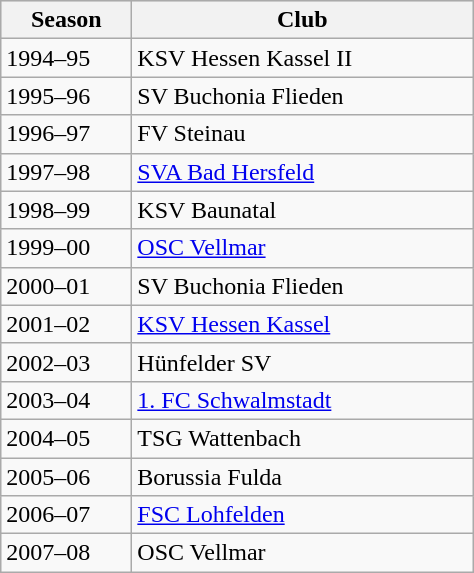<table class="wikitable">
<tr align="center" bgcolor="#dfdfdf">
<th width="80">Season</th>
<th width="220">Club</th>
</tr>
<tr>
<td>1994–95</td>
<td>KSV Hessen Kassel II</td>
</tr>
<tr>
<td>1995–96</td>
<td>SV Buchonia Flieden</td>
</tr>
<tr>
<td>1996–97</td>
<td>FV Steinau</td>
</tr>
<tr>
<td>1997–98</td>
<td><a href='#'>SVA Bad Hersfeld</a></td>
</tr>
<tr>
<td>1998–99</td>
<td>KSV Baunatal</td>
</tr>
<tr>
<td>1999–00</td>
<td><a href='#'>OSC Vellmar</a></td>
</tr>
<tr>
<td>2000–01</td>
<td>SV Buchonia Flieden</td>
</tr>
<tr>
<td>2001–02</td>
<td><a href='#'>KSV Hessen Kassel</a></td>
</tr>
<tr>
<td>2002–03</td>
<td>Hünfelder SV</td>
</tr>
<tr>
<td>2003–04</td>
<td><a href='#'>1. FC Schwalmstadt</a></td>
</tr>
<tr>
<td>2004–05</td>
<td>TSG Wattenbach</td>
</tr>
<tr>
<td>2005–06</td>
<td>Borussia Fulda</td>
</tr>
<tr>
<td>2006–07</td>
<td><a href='#'>FSC Lohfelden</a></td>
</tr>
<tr>
<td>2007–08</td>
<td>OSC Vellmar</td>
</tr>
</table>
